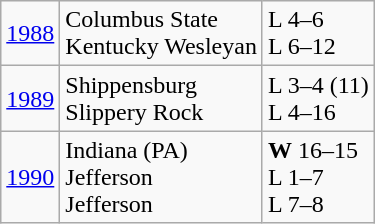<table class="wikitable">
<tr>
<td><a href='#'>1988</a></td>
<td>Columbus State<br>Kentucky Wesleyan</td>
<td>L 4–6<br>L 6–12</td>
</tr>
<tr>
<td><a href='#'>1989</a></td>
<td>Shippensburg<br>Slippery Rock</td>
<td>L 3–4 (11)<br>L 4–16</td>
</tr>
<tr>
<td><a href='#'>1990</a></td>
<td>Indiana (PA)<br>Jefferson<br>Jefferson</td>
<td><strong>W</strong> 16–15<br>L 1–7<br>L 7–8</td>
</tr>
</table>
